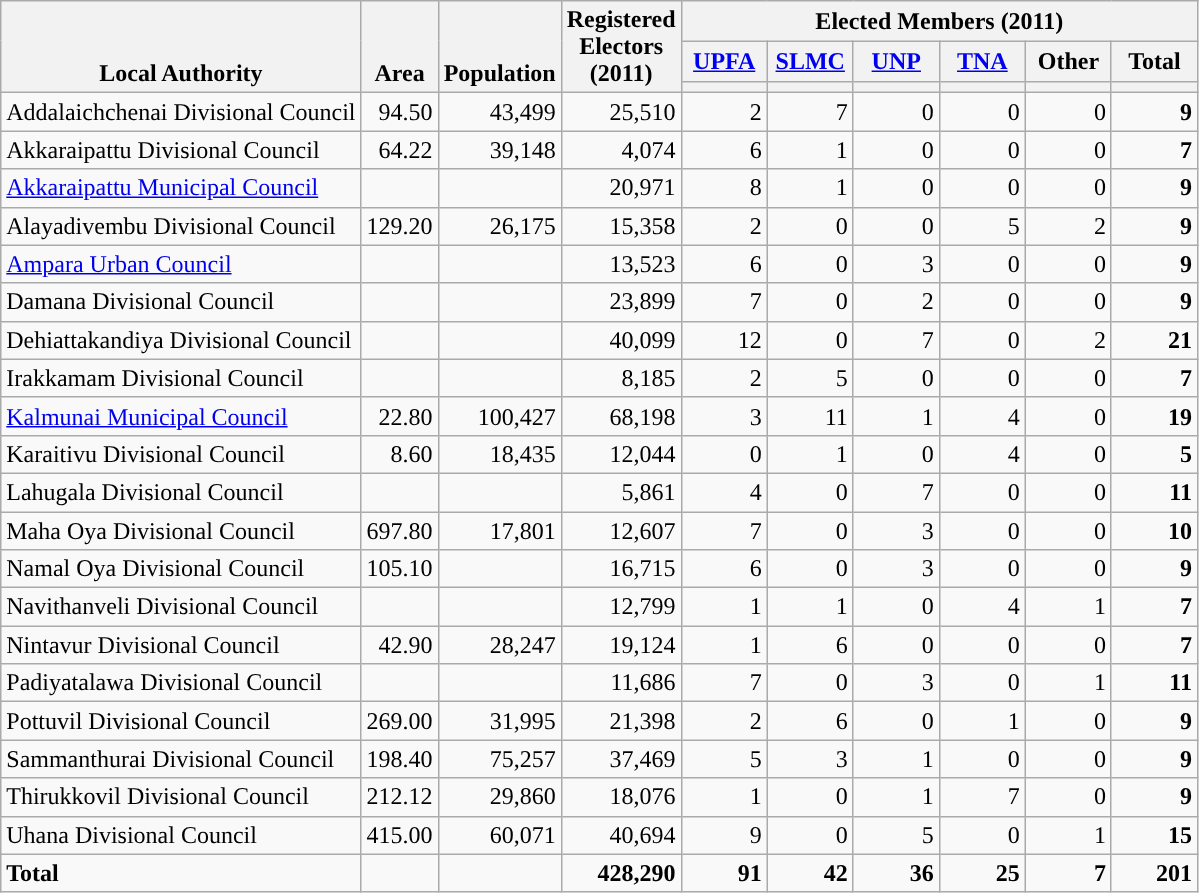<table class="wikitable" border="1" style="text-align:right;">
<tr>
<th style="vertical-align:bottom;" rowspan=3>Local Authority</th>
<th style="vertical-align:bottom;" rowspan=3>Area</th>
<th style="vertical-align:bottom;" rowspan=3>Population</th>
<th style="vertical-align:bottom;" rowspan=3>Registered<br>Electors<br>(2011)</th>
<th colspan=6>Elected Members (2011)</th>
</tr>
<tr>
<th style="width:50px;"><a href='#'>UPFA</a></th>
<th style="width:50px;"><a href='#'>SLMC</a></th>
<th style="width:50px;"><a href='#'>UNP</a></th>
<th style="width:50px;"><a href='#'>TNA</a></th>
<th style="width:50px;">Other</th>
<th style="width:50px;">Total</th>
</tr>
<tr>
<th style="background:"></th>
<th style="background:"></th>
<th style="background:"></th>
<th style="background:"></th>
<th></th>
<th></th>
</tr>
<tr>
<td align=left>Addalaichchenai Divisional Council</td>
<td>94.50</td>
<td>43,499</td>
<td>25,510</td>
<td>2</td>
<td>7</td>
<td>0</td>
<td>0</td>
<td>0</td>
<td><strong>9</strong></td>
</tr>
<tr>
<td align=left>Akkaraipattu Divisional Council</td>
<td>64.22</td>
<td>39,148</td>
<td>4,074</td>
<td>6</td>
<td>1</td>
<td>0</td>
<td>0</td>
<td>0</td>
<td><strong>7</strong></td>
</tr>
<tr>
<td align=left><a href='#'>Akkaraipattu Municipal Council</a></td>
<td></td>
<td></td>
<td>20,971</td>
<td>8</td>
<td>1</td>
<td>0</td>
<td>0</td>
<td>0</td>
<td><strong>9</strong></td>
</tr>
<tr>
<td align=left>Alayadivembu Divisional Council</td>
<td>129.20</td>
<td>26,175</td>
<td>15,358</td>
<td>2</td>
<td>0</td>
<td>0</td>
<td>5</td>
<td>2</td>
<td><strong>9</strong></td>
</tr>
<tr>
<td align=left><a href='#'>Ampara Urban Council</a></td>
<td></td>
<td></td>
<td>13,523</td>
<td>6</td>
<td>0</td>
<td>3</td>
<td>0</td>
<td>0</td>
<td><strong>9</strong></td>
</tr>
<tr>
<td align=left>Damana Divisional Council</td>
<td></td>
<td></td>
<td>23,899</td>
<td>7</td>
<td>0</td>
<td>2</td>
<td>0</td>
<td>0</td>
<td><strong>9</strong></td>
</tr>
<tr>
<td align=left>Dehiattakandiya Divisional Council</td>
<td></td>
<td></td>
<td>40,099</td>
<td>12</td>
<td>0</td>
<td>7</td>
<td>0</td>
<td>2</td>
<td><strong>21</strong></td>
</tr>
<tr>
<td align=left>Irakkamam Divisional Council</td>
<td></td>
<td></td>
<td>8,185</td>
<td>2</td>
<td>5</td>
<td>0</td>
<td>0</td>
<td>0</td>
<td><strong>7</strong></td>
</tr>
<tr>
<td align=left><a href='#'>Kalmunai Municipal Council</a></td>
<td>22.80</td>
<td>100,427</td>
<td>68,198</td>
<td>3</td>
<td>11</td>
<td>1</td>
<td>4</td>
<td>0</td>
<td><strong>19</strong></td>
</tr>
<tr>
<td align=left>Karaitivu Divisional Council</td>
<td>8.60</td>
<td>18,435</td>
<td>12,044</td>
<td>0</td>
<td>1</td>
<td>0</td>
<td>4</td>
<td>0</td>
<td><strong>5</strong></td>
</tr>
<tr>
<td align=left>Lahugala Divisional Council</td>
<td></td>
<td></td>
<td>5,861</td>
<td>4</td>
<td>0</td>
<td>7</td>
<td>0</td>
<td>0</td>
<td><strong>11</strong></td>
</tr>
<tr>
<td align=left>Maha Oya Divisional Council</td>
<td>697.80</td>
<td>17,801</td>
<td>12,607</td>
<td>7</td>
<td>0</td>
<td>3</td>
<td>0</td>
<td>0</td>
<td><strong>10</strong></td>
</tr>
<tr>
<td align=left>Namal Oya Divisional Council</td>
<td>105.10</td>
<td></td>
<td>16,715</td>
<td>6</td>
<td>0</td>
<td>3</td>
<td>0</td>
<td>0</td>
<td><strong>9</strong></td>
</tr>
<tr>
<td align=left>Navithanveli Divisional Council</td>
<td></td>
<td></td>
<td>12,799</td>
<td>1</td>
<td>1</td>
<td>0</td>
<td>4</td>
<td>1</td>
<td><strong>7</strong></td>
</tr>
<tr>
<td align=left>Nintavur Divisional Council</td>
<td>42.90</td>
<td>28,247</td>
<td>19,124</td>
<td>1</td>
<td>6</td>
<td>0</td>
<td>0</td>
<td>0</td>
<td><strong>7</strong></td>
</tr>
<tr>
<td align=left>Padiyatalawa Divisional Council</td>
<td></td>
<td></td>
<td>11,686</td>
<td>7</td>
<td>0</td>
<td>3</td>
<td>0</td>
<td>1</td>
<td><strong>11</strong></td>
</tr>
<tr>
<td align=left>Pottuvil Divisional Council</td>
<td>269.00</td>
<td>31,995</td>
<td>21,398</td>
<td>2</td>
<td>6</td>
<td>0</td>
<td>1</td>
<td>0</td>
<td><strong>9</strong></td>
</tr>
<tr>
<td align=left>Sammanthurai Divisional Council</td>
<td>198.40</td>
<td>75,257</td>
<td>37,469</td>
<td>5</td>
<td>3</td>
<td>1</td>
<td>0</td>
<td>0</td>
<td><strong>9</strong></td>
</tr>
<tr>
<td align=left>Thirukkovil Divisional Council</td>
<td>212.12</td>
<td>29,860</td>
<td>18,076</td>
<td>1</td>
<td>0</td>
<td>1</td>
<td>7</td>
<td>0</td>
<td><strong>9</strong></td>
</tr>
<tr>
<td align=left>Uhana Divisional Council</td>
<td>415.00</td>
<td>60,071</td>
<td>40,694</td>
<td>9</td>
<td>0</td>
<td>5</td>
<td>0</td>
<td>1</td>
<td><strong>15</strong></td>
</tr>
<tr style="font-weight:bold">
<td align=left>Total</td>
<td></td>
<td></td>
<td>428,290</td>
<td>91</td>
<td>42</td>
<td>36</td>
<td>25</td>
<td>7</td>
<td>201</td>
</tr>
</table>
